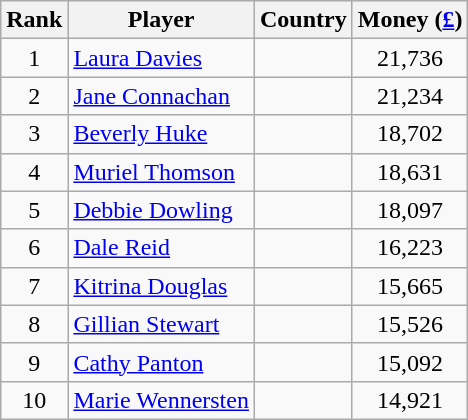<table class="wikitable">
<tr>
<th>Rank</th>
<th>Player</th>
<th>Country</th>
<th>Money (<a href='#'>£</a>)</th>
</tr>
<tr>
<td align=center>1</td>
<td><a href='#'>Laura Davies</a></td>
<td></td>
<td align=center>21,736</td>
</tr>
<tr>
<td align=center>2</td>
<td><a href='#'>Jane Connachan</a></td>
<td></td>
<td align=center>21,234</td>
</tr>
<tr>
<td align=center>3</td>
<td><a href='#'>Beverly Huke</a></td>
<td></td>
<td align=center>18,702</td>
</tr>
<tr>
<td align=center>4</td>
<td><a href='#'>Muriel Thomson</a></td>
<td></td>
<td align=center>18,631</td>
</tr>
<tr>
<td align=center>5</td>
<td><a href='#'>Debbie Dowling</a></td>
<td></td>
<td align=center>18,097</td>
</tr>
<tr>
<td align=center>6</td>
<td><a href='#'>Dale Reid</a></td>
<td></td>
<td align=center>16,223</td>
</tr>
<tr>
<td align=center>7</td>
<td><a href='#'>Kitrina Douglas</a></td>
<td></td>
<td align=center>15,665</td>
</tr>
<tr>
<td align=center>8</td>
<td><a href='#'>Gillian Stewart</a></td>
<td></td>
<td align=center>15,526</td>
</tr>
<tr>
<td align=center>9</td>
<td><a href='#'>Cathy Panton</a></td>
<td></td>
<td align=center>15,092</td>
</tr>
<tr>
<td align=center>10</td>
<td><a href='#'>Marie Wennersten</a></td>
<td></td>
<td align=center>14,921</td>
</tr>
</table>
